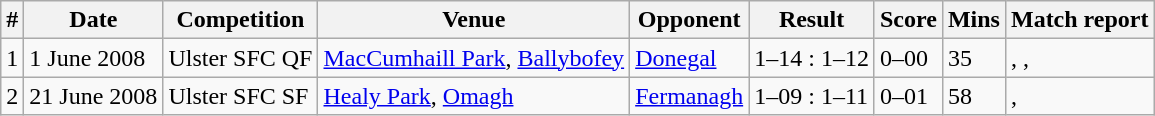<table class="wikitable">
<tr>
<th>#</th>
<th>Date</th>
<th>Competition</th>
<th>Venue</th>
<th>Opponent</th>
<th>Result</th>
<th>Score</th>
<th>Mins</th>
<th>Match report</th>
</tr>
<tr>
<td>1</td>
<td>1 June 2008</td>
<td>Ulster SFC QF</td>
<td><a href='#'>MacCumhaill Park</a>, <a href='#'>Ballybofey</a></td>
<td><a href='#'>Donegal</a></td>
<td>1–14 : 1–12</td>
<td>0–00</td>
<td>35</td>
<td>, , </td>
</tr>
<tr>
<td>2</td>
<td>21 June 2008</td>
<td>Ulster SFC SF</td>
<td><a href='#'>Healy Park</a>, <a href='#'>Omagh</a></td>
<td><a href='#'>Fermanagh</a></td>
<td>1–09 : 1–11</td>
<td>0–01</td>
<td>58</td>
<td>, </td>
</tr>
</table>
